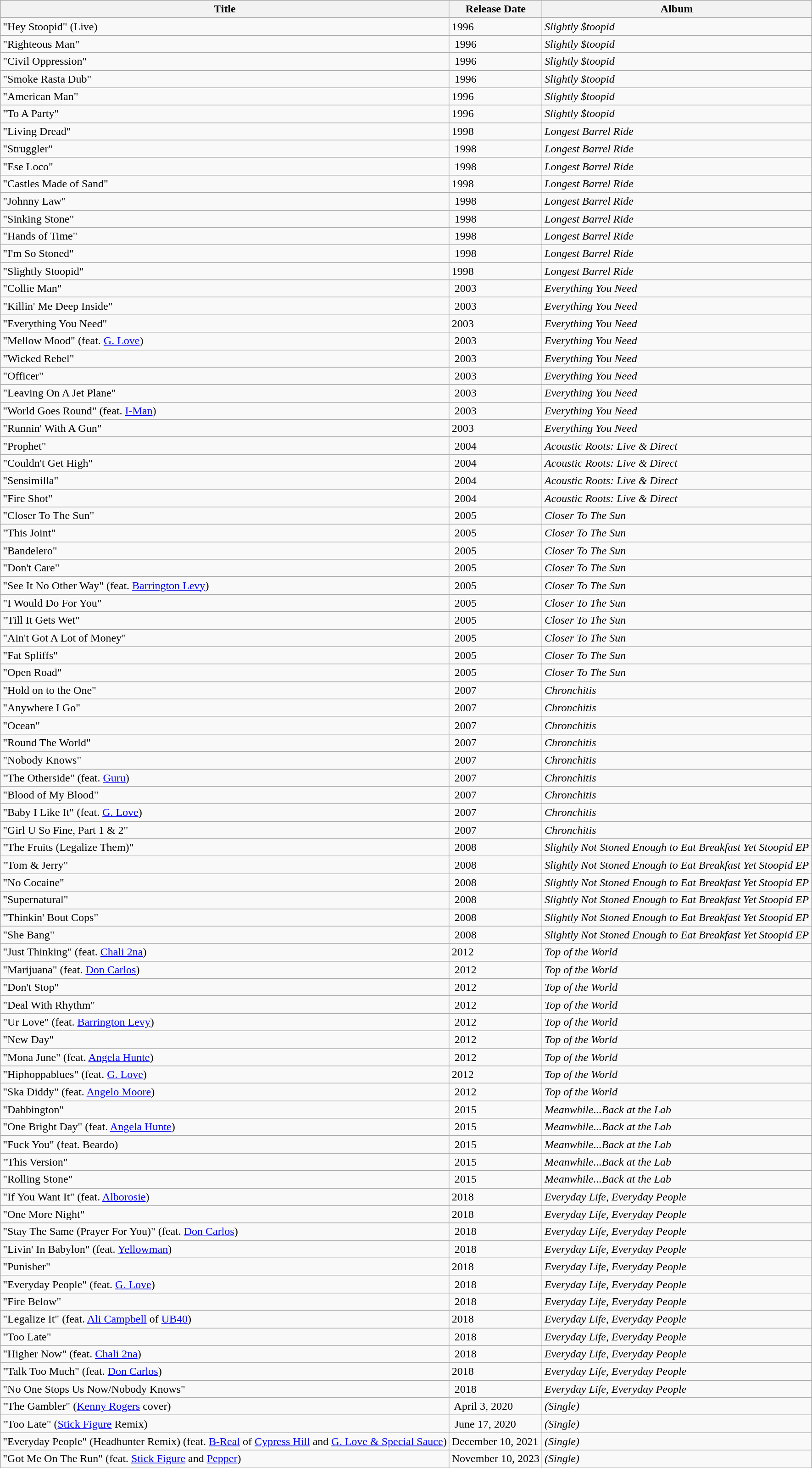<table class="wikitable">
<tr>
<th>Title</th>
<th>Release Date</th>
<th>Album</th>
</tr>
<tr>
<td>"Hey Stoopid" (Live)</td>
<td>1996</td>
<td><em>Slightly $toopid</em></td>
</tr>
<tr>
<td>"Righteous Man"</td>
<td> 1996</td>
<td><em>Slightly $toopid</em></td>
</tr>
<tr>
<td>"Civil Oppression"</td>
<td> 1996</td>
<td><em>Slightly $toopid</em></td>
</tr>
<tr>
<td>"Smoke Rasta Dub"</td>
<td> 1996</td>
<td><em>Slightly $toopid</em></td>
</tr>
<tr>
<td>"American Man"</td>
<td>1996</td>
<td><em>Slightly $toopid</em></td>
</tr>
<tr>
<td>"To A Party"</td>
<td>1996</td>
<td><em>Slightly $toopid</em></td>
</tr>
<tr>
<td>"Living Dread"</td>
<td>1998</td>
<td><em>Longest Barrel Ride</em></td>
</tr>
<tr>
<td>"Struggler"</td>
<td> 1998</td>
<td><em>Longest Barrel Ride</em></td>
</tr>
<tr>
<td>"Ese Loco"</td>
<td> 1998</td>
<td><em>Longest Barrel Ride</em></td>
</tr>
<tr>
<td>"Castles Made of Sand"</td>
<td>1998</td>
<td><em>Longest Barrel Ride</em></td>
</tr>
<tr>
<td>"Johnny Law"</td>
<td> 1998</td>
<td><em>Longest Barrel Ride</em></td>
</tr>
<tr>
<td>"Sinking Stone"</td>
<td> 1998</td>
<td><em>Longest Barrel Ride</em></td>
</tr>
<tr>
<td>"Hands of Time"</td>
<td> 1998</td>
<td><em>Longest Barrel Ride</em></td>
</tr>
<tr>
<td>"I'm So Stoned"</td>
<td> 1998</td>
<td><em>Longest Barrel Ride</em></td>
</tr>
<tr>
<td>"Slightly Stoopid"</td>
<td>1998</td>
<td><em>Longest Barrel Ride</em></td>
</tr>
<tr>
<td>"Collie Man"</td>
<td> 2003</td>
<td><em>Everything You Need</em></td>
</tr>
<tr>
<td>"Killin' Me Deep Inside"</td>
<td> 2003</td>
<td><em>Everything You Need</em></td>
</tr>
<tr>
<td>"Everything You Need"</td>
<td>2003</td>
<td><em>Everything You Need</em></td>
</tr>
<tr>
<td>"Mellow Mood" (feat. <a href='#'>G. Love</a>)</td>
<td> 2003</td>
<td><em>Everything You Need</em></td>
</tr>
<tr>
<td>"Wicked Rebel"</td>
<td> 2003</td>
<td><em>Everything You Need</em></td>
</tr>
<tr>
<td>"Officer"</td>
<td> 2003</td>
<td><em>Everything You Need</em></td>
</tr>
<tr>
<td>"Leaving On A Jet Plane"</td>
<td> 2003</td>
<td><em>Everything You Need</em></td>
</tr>
<tr>
<td>"World Goes Round" (feat. <a href='#'>I-Man</a>)</td>
<td> 2003</td>
<td><em>Everything You Need</em></td>
</tr>
<tr>
<td>"Runnin' With A Gun"</td>
<td>2003</td>
<td><em>Everything You Need</em></td>
</tr>
<tr>
<td>"Prophet"</td>
<td> 2004</td>
<td><em>Acoustic Roots: Live & Direct</em></td>
</tr>
<tr>
<td>"Couldn't Get High"</td>
<td> 2004</td>
<td><em>Acoustic Roots: Live & Direct</em></td>
</tr>
<tr>
<td>"Sensimilla"</td>
<td> 2004</td>
<td><em>Acoustic Roots: Live & Direct</em></td>
</tr>
<tr>
<td>"Fire Shot"</td>
<td> 2004</td>
<td><em>Acoustic Roots: Live & Direct</em></td>
</tr>
<tr>
<td>"Closer To The Sun"</td>
<td> 2005</td>
<td><em>Closer To The Sun</em></td>
</tr>
<tr>
<td>"This Joint"</td>
<td> 2005</td>
<td><em>Closer To The Sun</em></td>
</tr>
<tr>
<td>"Bandelero"</td>
<td> 2005</td>
<td><em>Closer To The Sun</em></td>
</tr>
<tr>
<td>"Don't Care"</td>
<td> 2005</td>
<td><em>Closer To The Sun</em></td>
</tr>
<tr>
<td>"See It No Other Way" (feat. <a href='#'>Barrington Levy</a>)</td>
<td> 2005</td>
<td><em>Closer To The Sun</em></td>
</tr>
<tr>
<td>"I Would Do For You"</td>
<td> 2005</td>
<td><em>Closer To The Sun</em></td>
</tr>
<tr>
<td>"Till It Gets Wet"</td>
<td> 2005</td>
<td><em>Closer To The Sun</em></td>
</tr>
<tr>
<td>"Ain't Got A Lot of Money"</td>
<td> 2005</td>
<td><em>Closer To The Sun</em></td>
</tr>
<tr>
<td>"Fat Spliffs"</td>
<td> 2005</td>
<td><em>Closer To The Sun</em></td>
</tr>
<tr>
<td>"Open Road"</td>
<td> 2005</td>
<td><em>Closer To The Sun</em></td>
</tr>
<tr>
<td>"Hold on to the One"</td>
<td> 2007</td>
<td><em>Chronchitis</em></td>
</tr>
<tr>
<td>"Anywhere I Go"</td>
<td> 2007</td>
<td><em>Chronchitis</em></td>
</tr>
<tr>
<td>"Ocean"</td>
<td> 2007</td>
<td><em>Chronchitis</em></td>
</tr>
<tr>
<td>"Round The World"</td>
<td> 2007</td>
<td><em>Chronchitis</em></td>
</tr>
<tr>
<td>"Nobody Knows"</td>
<td> 2007</td>
<td><em>Chronchitis</em></td>
</tr>
<tr>
<td>"The Otherside" (feat. <a href='#'>Guru</a>)</td>
<td> 2007</td>
<td><em>Chronchitis</em></td>
</tr>
<tr>
<td>"Blood of My Blood"</td>
<td> 2007</td>
<td><em>Chronchitis</em></td>
</tr>
<tr>
<td>"Baby I Like It" (feat. <a href='#'>G. Love</a>)</td>
<td> 2007</td>
<td><em>Chronchitis</em></td>
</tr>
<tr>
<td>"Girl U So Fine, Part 1 & 2"</td>
<td> 2007</td>
<td><em>Chronchitis</em></td>
</tr>
<tr>
<td>"The Fruits (Legalize Them)"</td>
<td> 2008</td>
<td><em>Slightly Not Stoned Enough to Eat Breakfast Yet Stoopid EP</em></td>
</tr>
<tr>
<td>"Tom & Jerry"</td>
<td> 2008</td>
<td><em>Slightly Not Stoned Enough to Eat Breakfast Yet Stoopid EP</em></td>
</tr>
<tr>
<td>"No Cocaine"</td>
<td> 2008</td>
<td><em>Slightly Not Stoned Enough to Eat Breakfast Yet Stoopid EP</em></td>
</tr>
<tr>
</tr>
<tr "I Metal" || 2008 || >
</tr>
<tr>
<td>"Supernatural"</td>
<td> 2008</td>
<td><em>Slightly Not Stoned Enough to Eat Breakfast Yet Stoopid EP</em></td>
</tr>
<tr>
<td>"Thinkin' Bout Cops"</td>
<td> 2008</td>
<td><em>Slightly Not Stoned Enough to Eat Breakfast Yet Stoopid EP</em></td>
</tr>
<tr>
<td>"She Bang"</td>
<td> 2008</td>
<td><em>Slightly Not Stoned Enough to Eat Breakfast Yet Stoopid EP</em></td>
</tr>
<tr>
<td>"Just Thinking" (feat. <a href='#'>Chali 2na</a>)</td>
<td>2012</td>
<td><em>Top of the World</em></td>
</tr>
<tr>
<td>"Marijuana" (feat. <a href='#'>Don Carlos</a>)</td>
<td> 2012</td>
<td><em>Top of the World</em></td>
</tr>
<tr>
<td>"Don't Stop"</td>
<td> 2012</td>
<td><em>Top of the World</em></td>
</tr>
<tr>
<td>"Deal With Rhythm"</td>
<td> 2012</td>
<td><em>Top of the World</em></td>
</tr>
<tr>
<td>"Ur Love" (feat. <a href='#'>Barrington Levy</a>)</td>
<td> 2012</td>
<td><em>Top of the World</em></td>
</tr>
<tr>
<td>"New Day"</td>
<td> 2012</td>
<td><em>Top of the World</em></td>
</tr>
<tr>
<td>"Mona June" (feat. <a href='#'>Angela Hunte</a>)</td>
<td> 2012</td>
<td><em>Top of the World</em></td>
</tr>
<tr>
<td>"Hiphoppablues" (feat. <a href='#'>G. Love</a>)</td>
<td>2012</td>
<td><em>Top of the World</em></td>
</tr>
<tr>
<td>"Ska Diddy" (feat. <a href='#'>Angelo Moore</a>)</td>
<td> 2012</td>
<td><em>Top of the World</em></td>
</tr>
<tr>
<td>"Dabbington"</td>
<td> 2015</td>
<td><em>Meanwhile...Back at the Lab</em></td>
</tr>
<tr>
<td>"One Bright Day" (feat. <a href='#'>Angela Hunte</a>)</td>
<td> 2015</td>
<td><em>Meanwhile...Back at the Lab</em></td>
</tr>
<tr>
<td>"Fuck You" (feat. Beardo)</td>
<td> 2015</td>
<td><em>Meanwhile...Back at the Lab</em></td>
</tr>
<tr>
<td>"This Version"</td>
<td> 2015</td>
<td><em>Meanwhile...Back at the Lab</em></td>
</tr>
<tr>
<td>"Rolling Stone"</td>
<td> 2015</td>
<td><em>Meanwhile...Back at the Lab</em></td>
</tr>
<tr>
<td>"If You Want It" (feat. <a href='#'>Alborosie</a>)</td>
<td>2018</td>
<td><em>Everyday Life, Everyday People</em></td>
</tr>
<tr>
<td>"One More Night"</td>
<td>2018</td>
<td><em>Everyday Life, Everyday People</em></td>
</tr>
<tr>
<td>"Stay The Same (Prayer For You)" (feat. <a href='#'>Don Carlos</a>)</td>
<td> 2018</td>
<td><em>Everyday Life, Everyday People</em></td>
</tr>
<tr>
<td>"Livin' In Babylon" (feat. <a href='#'>Yellowman</a>)</td>
<td> 2018</td>
<td><em>Everyday Life, Everyday People</em></td>
</tr>
<tr>
<td>"Punisher"</td>
<td>2018</td>
<td><em>Everyday Life, Everyday People</em></td>
</tr>
<tr>
<td>"Everyday People" (feat. <a href='#'>G. Love</a>)</td>
<td> 2018</td>
<td><em>Everyday Life, Everyday People</em></td>
</tr>
<tr>
<td>"Fire Below"</td>
<td> 2018</td>
<td><em>Everyday Life, Everyday People</em></td>
</tr>
<tr>
<td>"Legalize It" (feat. <a href='#'>Ali Campbell</a> of <a href='#'>UB40</a>)</td>
<td>2018</td>
<td><em>Everyday Life, Everyday People</em></td>
</tr>
<tr>
<td>"Too Late"</td>
<td> 2018</td>
<td><em>Everyday Life, Everyday People</em></td>
</tr>
<tr>
<td>"Higher Now" (feat. <a href='#'>Chali 2na</a>)</td>
<td> 2018</td>
<td><em>Everyday Life, Everyday People</em></td>
</tr>
<tr>
<td>"Talk Too Much" (feat. <a href='#'>Don Carlos</a>)</td>
<td>2018</td>
<td><em>Everyday Life, Everyday People</em></td>
</tr>
<tr>
<td>"No One Stops Us Now/Nobody Knows"</td>
<td> 2018</td>
<td><em>Everyday Life, Everyday People</em></td>
</tr>
<tr>
<td>"The Gambler" (<a href='#'>Kenny Rogers</a> cover)</td>
<td> April 3, 2020</td>
<td><em>(Single)</em></td>
</tr>
<tr>
<td>"Too Late" (<a href='#'>Stick Figure</a> Remix)</td>
<td> June 17, 2020</td>
<td><em>(Single)</em></td>
</tr>
<tr>
<td>"Everyday People" (Headhunter Remix) (feat. <a href='#'>B-Real</a> of <a href='#'>Cypress Hill</a> and <a href='#'>G. Love & Special Sauce</a>)</td>
<td>December 10, 2021</td>
<td><em>(Single)</em></td>
</tr>
<tr>
<td>"Got Me On The Run" (feat. <a href='#'>Stick Figure</a> and <a href='#'>Pepper</a>)</td>
<td>November 10, 2023</td>
<td><em>(Single)</em></td>
</tr>
</table>
